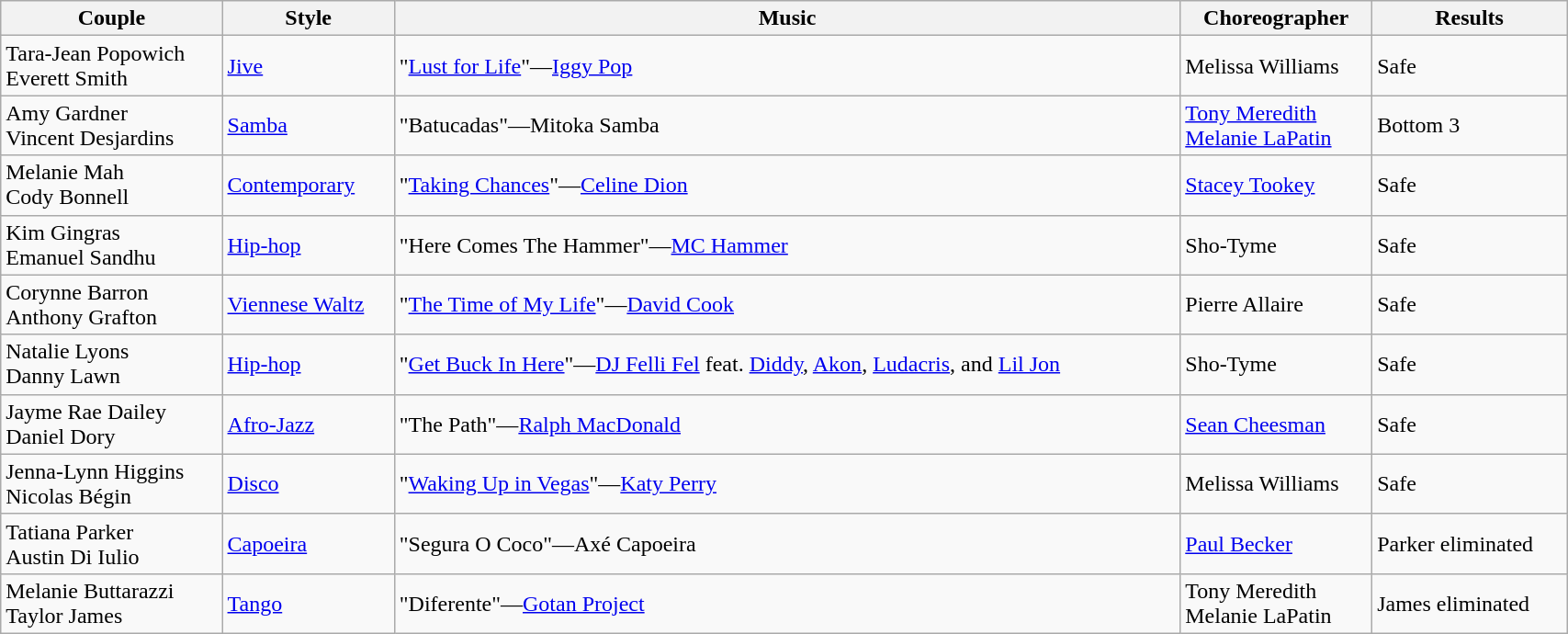<table class="wikitable" width="90%">
<tr>
<th>Couple</th>
<th>Style</th>
<th>Music</th>
<th>Choreographer</th>
<th>Results</th>
</tr>
<tr>
<td>Tara-Jean Popowich<br>Everett Smith</td>
<td><a href='#'>Jive</a></td>
<td>"<a href='#'>Lust for Life</a>"—<a href='#'>Iggy Pop</a></td>
<td>Melissa Williams</td>
<td>Safe</td>
</tr>
<tr>
<td>Amy Gardner<br>Vincent Desjardins</td>
<td><a href='#'>Samba</a></td>
<td>"Batucadas"—Mitoka Samba</td>
<td><a href='#'>Tony Meredith</a><br><a href='#'>Melanie LaPatin</a></td>
<td>Bottom 3</td>
</tr>
<tr>
<td>Melanie Mah<br>Cody Bonnell</td>
<td><a href='#'>Contemporary</a></td>
<td>"<a href='#'>Taking Chances</a>"—<a href='#'>Celine Dion</a></td>
<td><a href='#'>Stacey Tookey</a></td>
<td>Safe</td>
</tr>
<tr>
<td>Kim Gingras<br>Emanuel Sandhu</td>
<td><a href='#'>Hip-hop</a></td>
<td>"Here Comes The Hammer"—<a href='#'>MC Hammer</a></td>
<td>Sho-Tyme</td>
<td>Safe</td>
</tr>
<tr>
<td>Corynne Barron<br>Anthony Grafton</td>
<td><a href='#'>Viennese Waltz</a></td>
<td>"<a href='#'>The Time of My Life</a>"—<a href='#'>David Cook</a></td>
<td>Pierre Allaire</td>
<td>Safe</td>
</tr>
<tr>
<td>Natalie Lyons<br>Danny Lawn</td>
<td><a href='#'>Hip-hop</a></td>
<td>"<a href='#'>Get Buck In Here</a>"—<a href='#'>DJ Felli Fel</a> feat. <a href='#'>Diddy</a>, <a href='#'>Akon</a>, <a href='#'>Ludacris</a>, and <a href='#'>Lil Jon</a></td>
<td>Sho-Tyme</td>
<td>Safe</td>
</tr>
<tr>
<td>Jayme Rae Dailey<br>Daniel Dory</td>
<td><a href='#'>Afro-Jazz</a></td>
<td>"The Path"—<a href='#'>Ralph MacDonald</a></td>
<td><a href='#'>Sean Cheesman</a></td>
<td>Safe</td>
</tr>
<tr>
<td>Jenna-Lynn Higgins<br>Nicolas Bégin</td>
<td><a href='#'>Disco</a></td>
<td>"<a href='#'>Waking Up in Vegas</a>"—<a href='#'>Katy Perry</a></td>
<td>Melissa Williams</td>
<td>Safe</td>
</tr>
<tr>
<td>Tatiana Parker<br>Austin Di Iulio</td>
<td><a href='#'>Capoeira</a></td>
<td>"Segura O Coco"—Axé Capoeira</td>
<td><a href='#'>Paul Becker</a></td>
<td>Parker eliminated</td>
</tr>
<tr>
<td>Melanie Buttarazzi<br>Taylor James</td>
<td><a href='#'>Tango</a></td>
<td>"Diferente"—<a href='#'>Gotan Project</a></td>
<td>Tony Meredith<br>Melanie LaPatin</td>
<td>James eliminated</td>
</tr>
</table>
